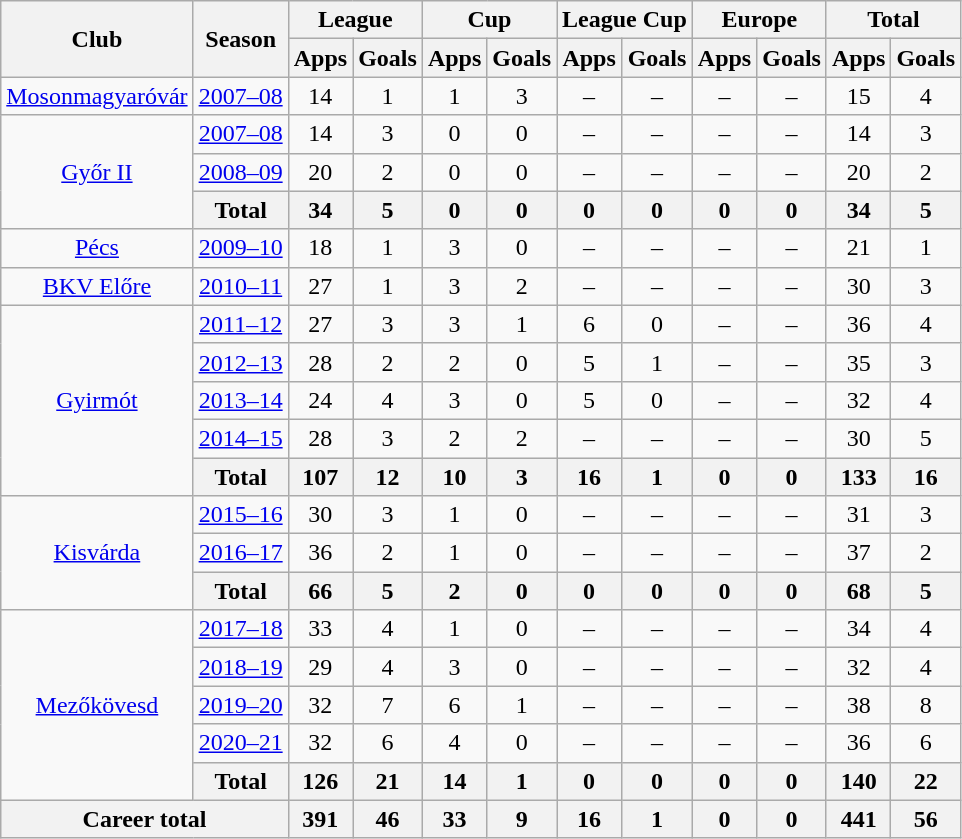<table class="wikitable" style="text-align:center">
<tr>
<th rowspan="2">Club</th>
<th rowspan="2">Season</th>
<th colspan="2">League</th>
<th colspan="2">Cup</th>
<th colspan="2">League Cup</th>
<th colspan="2">Europe</th>
<th colspan="2">Total</th>
</tr>
<tr>
<th>Apps</th>
<th>Goals</th>
<th>Apps</th>
<th>Goals</th>
<th>Apps</th>
<th>Goals</th>
<th>Apps</th>
<th>Goals</th>
<th>Apps</th>
<th>Goals</th>
</tr>
<tr>
<td><a href='#'>Mosonmagyaróvár</a></td>
<td><a href='#'>2007–08</a></td>
<td>14</td>
<td>1</td>
<td>1</td>
<td>3</td>
<td>–</td>
<td>–</td>
<td>–</td>
<td>–</td>
<td>15</td>
<td>4</td>
</tr>
<tr>
<td rowspan="3"><a href='#'>Győr II</a></td>
<td><a href='#'>2007–08</a></td>
<td>14</td>
<td>3</td>
<td>0</td>
<td>0</td>
<td>–</td>
<td>–</td>
<td>–</td>
<td>–</td>
<td>14</td>
<td>3</td>
</tr>
<tr>
<td><a href='#'>2008–09</a></td>
<td>20</td>
<td>2</td>
<td>0</td>
<td>0</td>
<td>–</td>
<td>–</td>
<td>–</td>
<td>–</td>
<td>20</td>
<td>2</td>
</tr>
<tr>
<th>Total</th>
<th>34</th>
<th>5</th>
<th>0</th>
<th>0</th>
<th>0</th>
<th>0</th>
<th>0</th>
<th>0</th>
<th>34</th>
<th>5</th>
</tr>
<tr>
<td><a href='#'>Pécs</a></td>
<td><a href='#'>2009–10</a></td>
<td>18</td>
<td>1</td>
<td>3</td>
<td>0</td>
<td>–</td>
<td>–</td>
<td>–</td>
<td>–</td>
<td>21</td>
<td>1</td>
</tr>
<tr>
<td><a href='#'>BKV Előre</a></td>
<td><a href='#'>2010–11</a></td>
<td>27</td>
<td>1</td>
<td>3</td>
<td>2</td>
<td>–</td>
<td>–</td>
<td>–</td>
<td>–</td>
<td>30</td>
<td>3</td>
</tr>
<tr>
<td rowspan="5"><a href='#'>Gyirmót</a></td>
<td><a href='#'>2011–12</a></td>
<td>27</td>
<td>3</td>
<td>3</td>
<td>1</td>
<td>6</td>
<td>0</td>
<td>–</td>
<td>–</td>
<td>36</td>
<td>4</td>
</tr>
<tr>
<td><a href='#'>2012–13</a></td>
<td>28</td>
<td>2</td>
<td>2</td>
<td>0</td>
<td>5</td>
<td>1</td>
<td>–</td>
<td>–</td>
<td>35</td>
<td>3</td>
</tr>
<tr>
<td><a href='#'>2013–14</a></td>
<td>24</td>
<td>4</td>
<td>3</td>
<td>0</td>
<td>5</td>
<td>0</td>
<td>–</td>
<td>–</td>
<td>32</td>
<td>4</td>
</tr>
<tr>
<td><a href='#'>2014–15</a></td>
<td>28</td>
<td>3</td>
<td>2</td>
<td>2</td>
<td>–</td>
<td>–</td>
<td>–</td>
<td>–</td>
<td>30</td>
<td>5</td>
</tr>
<tr>
<th>Total</th>
<th>107</th>
<th>12</th>
<th>10</th>
<th>3</th>
<th>16</th>
<th>1</th>
<th>0</th>
<th>0</th>
<th>133</th>
<th>16</th>
</tr>
<tr>
<td rowspan="3"><a href='#'>Kisvárda</a></td>
<td><a href='#'>2015–16</a></td>
<td>30</td>
<td>3</td>
<td>1</td>
<td>0</td>
<td>–</td>
<td>–</td>
<td>–</td>
<td>–</td>
<td>31</td>
<td>3</td>
</tr>
<tr>
<td><a href='#'>2016–17</a></td>
<td>36</td>
<td>2</td>
<td>1</td>
<td>0</td>
<td>–</td>
<td>–</td>
<td>–</td>
<td>–</td>
<td>37</td>
<td>2</td>
</tr>
<tr>
<th>Total</th>
<th>66</th>
<th>5</th>
<th>2</th>
<th>0</th>
<th>0</th>
<th>0</th>
<th>0</th>
<th>0</th>
<th>68</th>
<th>5</th>
</tr>
<tr>
<td rowspan="5"><a href='#'>Mezőkövesd</a></td>
<td><a href='#'>2017–18</a></td>
<td>33</td>
<td>4</td>
<td>1</td>
<td>0</td>
<td>–</td>
<td>–</td>
<td>–</td>
<td>–</td>
<td>34</td>
<td>4</td>
</tr>
<tr>
<td><a href='#'>2018–19</a></td>
<td>29</td>
<td>4</td>
<td>3</td>
<td>0</td>
<td>–</td>
<td>–</td>
<td>–</td>
<td>–</td>
<td>32</td>
<td>4</td>
</tr>
<tr>
<td><a href='#'>2019–20</a></td>
<td>32</td>
<td>7</td>
<td>6</td>
<td>1</td>
<td>–</td>
<td>–</td>
<td>–</td>
<td>–</td>
<td>38</td>
<td>8</td>
</tr>
<tr>
<td><a href='#'>2020–21</a></td>
<td>32</td>
<td>6</td>
<td>4</td>
<td>0</td>
<td>–</td>
<td>–</td>
<td>–</td>
<td>–</td>
<td>36</td>
<td>6</td>
</tr>
<tr>
<th>Total</th>
<th>126</th>
<th>21</th>
<th>14</th>
<th>1</th>
<th>0</th>
<th>0</th>
<th>0</th>
<th>0</th>
<th>140</th>
<th>22</th>
</tr>
<tr>
<th colspan="2">Career total</th>
<th>391</th>
<th>46</th>
<th>33</th>
<th>9</th>
<th>16</th>
<th>1</th>
<th>0</th>
<th>0</th>
<th>441</th>
<th>56</th>
</tr>
</table>
